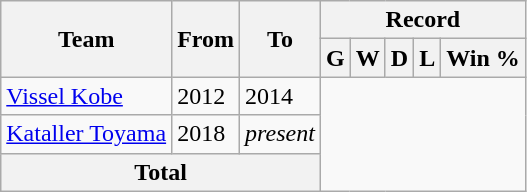<table class="wikitable" style="text-align: center">
<tr>
<th rowspan="2">Team</th>
<th rowspan="2">From</th>
<th rowspan="2">To</th>
<th colspan="5">Record</th>
</tr>
<tr>
<th>G</th>
<th>W</th>
<th>D</th>
<th>L</th>
<th>Win %</th>
</tr>
<tr>
<td align="left"><a href='#'>Vissel Kobe</a></td>
<td align="left">2012</td>
<td align="left">2014<br></td>
</tr>
<tr>
<td align="left"><a href='#'>Kataller Toyama</a></td>
<td align="left">2018</td>
<td align="left"><em>present</em><br></td>
</tr>
<tr>
<th colspan="3">Total<br></th>
</tr>
</table>
